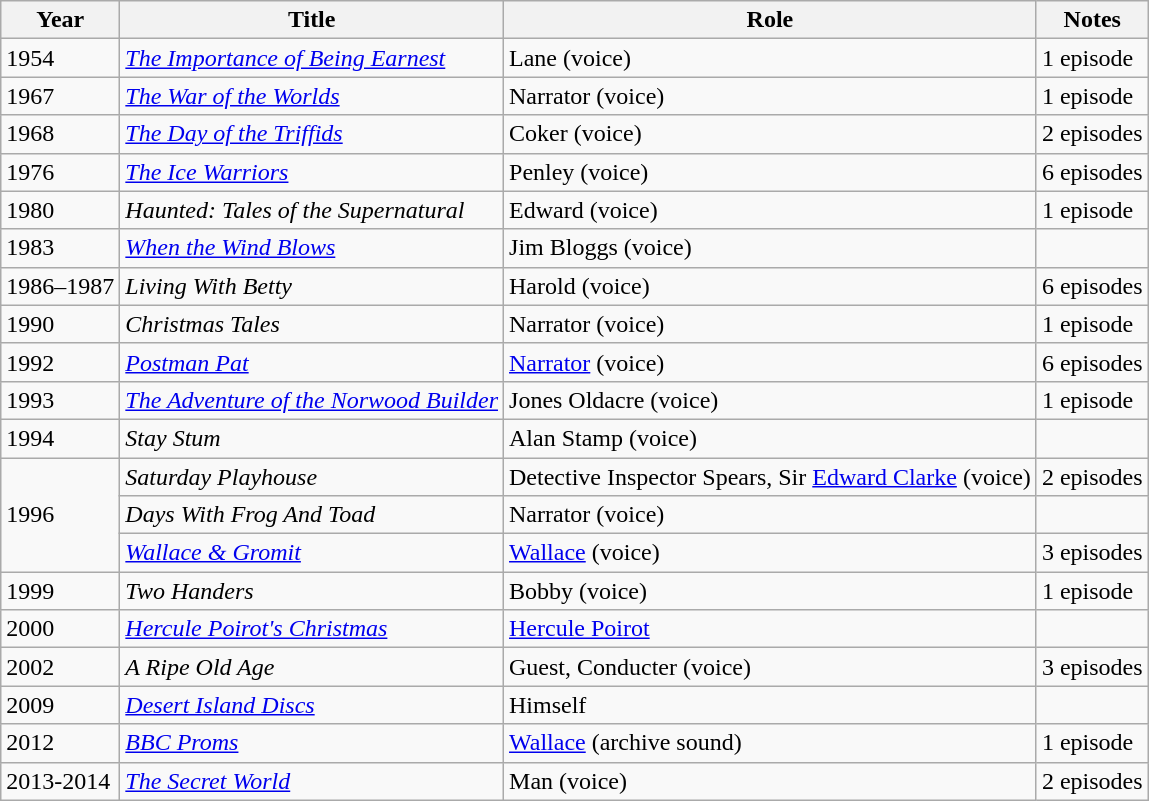<table class="wikitable">
<tr>
<th>Year</th>
<th>Title</th>
<th>Role</th>
<th>Notes</th>
</tr>
<tr>
<td>1954</td>
<td><em><a href='#'>The Importance of Being Earnest</a></em></td>
<td>Lane (voice)</td>
<td>1 episode</td>
</tr>
<tr>
<td>1967</td>
<td><em><a href='#'>The War of the Worlds</a></em></td>
<td>Narrator (voice)</td>
<td>1 episode</td>
</tr>
<tr>
<td>1968</td>
<td><em><a href='#'>The Day of the Triffids</a></em></td>
<td>Coker (voice)</td>
<td>2 episodes</td>
</tr>
<tr>
<td>1976</td>
<td><em><a href='#'>The Ice Warriors</a></em></td>
<td>Penley (voice)</td>
<td>6 episodes</td>
</tr>
<tr>
<td>1980</td>
<td><em>Haunted: Tales of the Supernatural</em></td>
<td>Edward (voice)</td>
<td>1 episode</td>
</tr>
<tr>
<td>1983</td>
<td><em><a href='#'>When the Wind Blows</a></em></td>
<td>Jim Bloggs (voice)</td>
<td></td>
</tr>
<tr>
<td>1986–1987</td>
<td><em>Living With Betty</em></td>
<td>Harold (voice)</td>
<td>6 episodes</td>
</tr>
<tr>
<td>1990</td>
<td><em>Christmas Tales</em></td>
<td>Narrator (voice)</td>
<td>1 episode</td>
</tr>
<tr>
<td>1992</td>
<td><em><a href='#'>Postman Pat</a></em></td>
<td><a href='#'>Narrator</a> (voice)</td>
<td>6 episodes</td>
</tr>
<tr>
<td>1993</td>
<td><em><a href='#'>The Adventure of the Norwood Builder</a></em></td>
<td>Jones Oldacre (voice)</td>
<td>1 episode</td>
</tr>
<tr>
<td>1994</td>
<td><em>Stay Stum</em></td>
<td>Alan Stamp (voice)</td>
<td></td>
</tr>
<tr>
<td rowspan="3">1996</td>
<td><em>Saturday Playhouse</em></td>
<td>Detective Inspector Spears, Sir <a href='#'>Edward Clarke</a> (voice)</td>
<td>2 episodes</td>
</tr>
<tr>
<td><em>Days With Frog And Toad</em></td>
<td>Narrator (voice)</td>
<td></td>
</tr>
<tr>
<td><em><a href='#'>Wallace & Gromit</a></em></td>
<td><a href='#'>Wallace</a> (voice)</td>
<td>3 episodes</td>
</tr>
<tr>
<td>1999</td>
<td><em>Two Handers</em></td>
<td>Bobby (voice)</td>
<td>1 episode</td>
</tr>
<tr>
<td>2000</td>
<td><em><a href='#'>Hercule Poirot's Christmas</a></em></td>
<td><a href='#'>Hercule Poirot</a></td>
<td></td>
</tr>
<tr>
<td>2002</td>
<td><em>A Ripe Old Age</em></td>
<td>Guest, Conducter (voice)</td>
<td>3 episodes</td>
</tr>
<tr>
<td>2009</td>
<td><em><a href='#'>Desert Island Discs</a></em></td>
<td>Himself</td>
<td></td>
</tr>
<tr>
<td>2012</td>
<td><em><a href='#'>BBC Proms</a></em></td>
<td><a href='#'>Wallace</a> (archive sound)</td>
<td>1 episode</td>
</tr>
<tr>
<td>2013-2014</td>
<td><em><a href='#'>The Secret World</a></em></td>
<td>Man (voice)</td>
<td>2 episodes</td>
</tr>
</table>
